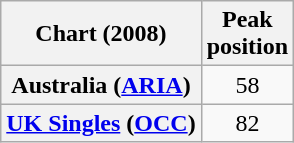<table class="wikitable plainrowheaders">
<tr>
<th scope="col">Chart (2008)</th>
<th scope="col">Peak <br> position</th>
</tr>
<tr>
<th scope="row">Australia (<a href='#'>ARIA</a>)</th>
<td style="text-align:center;">58</td>
</tr>
<tr>
<th scope="row"><a href='#'>UK Singles</a> (<a href='#'>OCC</a>)</th>
<td style="text-align:center;">82</td>
</tr>
</table>
